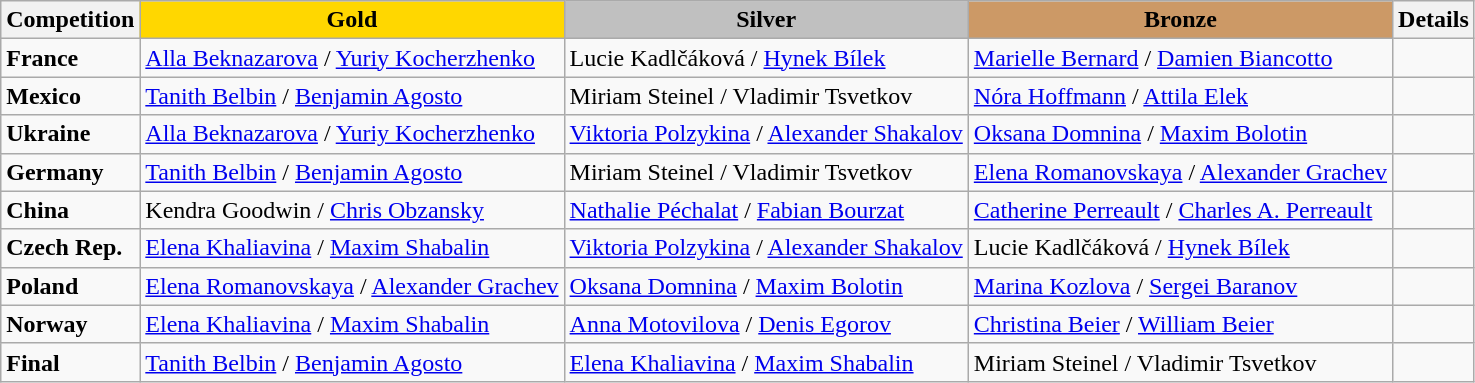<table class="wikitable">
<tr>
<th>Competition</th>
<td align=center bgcolor=gold><strong>Gold</strong></td>
<td align=center bgcolor=silver><strong>Silver</strong></td>
<td align=center bgcolor=cc9966><strong>Bronze</strong></td>
<th>Details</th>
</tr>
<tr>
<td><strong>France</strong></td>
<td> <a href='#'>Alla Beknazarova</a> / <a href='#'>Yuriy Kocherzhenko</a></td>
<td> Lucie Kadlčáková / <a href='#'>Hynek Bílek</a></td>
<td> <a href='#'>Marielle Bernard</a> / <a href='#'>Damien Biancotto</a></td>
<td></td>
</tr>
<tr>
<td><strong>Mexico</strong></td>
<td> <a href='#'>Tanith Belbin</a> / <a href='#'>Benjamin Agosto</a></td>
<td> Miriam Steinel / Vladimir Tsvetkov</td>
<td> <a href='#'>Nóra Hoffmann</a> / <a href='#'>Attila Elek</a></td>
<td></td>
</tr>
<tr>
<td><strong>Ukraine</strong></td>
<td> <a href='#'>Alla Beknazarova</a> / <a href='#'>Yuriy Kocherzhenko</a></td>
<td> <a href='#'>Viktoria Polzykina</a> / <a href='#'>Alexander Shakalov</a></td>
<td> <a href='#'>Oksana Domnina</a> / <a href='#'>Maxim Bolotin</a></td>
<td></td>
</tr>
<tr>
<td><strong>Germany</strong></td>
<td> <a href='#'>Tanith Belbin</a> / <a href='#'>Benjamin Agosto</a></td>
<td> Miriam Steinel / Vladimir Tsvetkov</td>
<td> <a href='#'>Elena Romanovskaya</a> / <a href='#'>Alexander Grachev</a></td>
<td></td>
</tr>
<tr>
<td><strong>China</strong></td>
<td> Kendra Goodwin / <a href='#'>Chris Obzansky</a></td>
<td> <a href='#'>Nathalie Péchalat</a> / <a href='#'>Fabian Bourzat</a></td>
<td> <a href='#'>Catherine Perreault</a> / <a href='#'>Charles A. Perreault</a></td>
<td></td>
</tr>
<tr>
<td><strong>Czech Rep.</strong></td>
<td> <a href='#'>Elena Khaliavina</a> / <a href='#'>Maxim Shabalin</a></td>
<td> <a href='#'>Viktoria Polzykina</a> / <a href='#'>Alexander Shakalov</a></td>
<td> Lucie Kadlčáková / <a href='#'>Hynek Bílek</a></td>
<td></td>
</tr>
<tr>
<td><strong>Poland</strong></td>
<td> <a href='#'>Elena Romanovskaya</a> / <a href='#'>Alexander Grachev</a></td>
<td> <a href='#'>Oksana Domnina</a> / <a href='#'>Maxim Bolotin</a></td>
<td> <a href='#'>Marina Kozlova</a> / <a href='#'>Sergei Baranov</a></td>
<td></td>
</tr>
<tr>
<td><strong>Norway</strong></td>
<td> <a href='#'>Elena Khaliavina</a> / <a href='#'>Maxim Shabalin</a></td>
<td> <a href='#'>Anna Motovilova</a> / <a href='#'>Denis Egorov</a></td>
<td> <a href='#'>Christina Beier</a> / <a href='#'>William Beier</a></td>
<td></td>
</tr>
<tr>
<td><strong>Final</strong></td>
<td> <a href='#'>Tanith Belbin</a> / <a href='#'>Benjamin Agosto</a></td>
<td> <a href='#'>Elena Khaliavina</a> / <a href='#'>Maxim Shabalin</a></td>
<td> Miriam Steinel / Vladimir Tsvetkov</td>
<td></td>
</tr>
</table>
